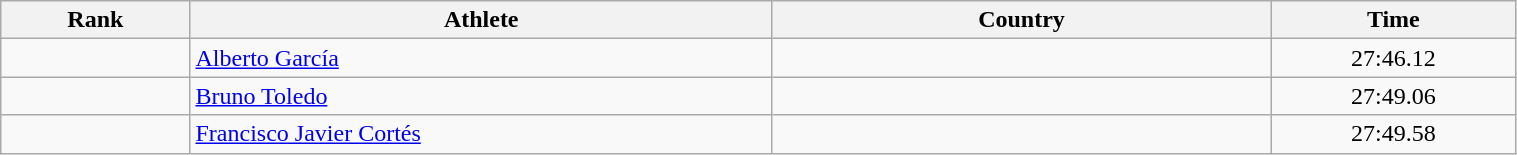<table class="wikitable" width=80% style="font-size:100%; text-align:left;">
<tr>
<th width = 60>Rank</th>
<th width = 200>Athlete</th>
<th width = 170>Country</th>
<th width = 80>Time</th>
</tr>
<tr>
<td align=center></td>
<td><a href='#'>Alberto García</a></td>
<td></td>
<td align=center>27:46.12</td>
</tr>
<tr>
<td align=center></td>
<td><a href='#'>Bruno Toledo</a></td>
<td></td>
<td align=center>27:49.06</td>
</tr>
<tr>
<td align=center></td>
<td><a href='#'>Francisco Javier Cortés</a></td>
<td></td>
<td align=center>27:49.58</td>
</tr>
</table>
